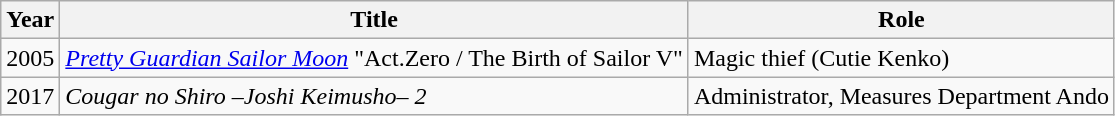<table class="wikitable">
<tr>
<th>Year</th>
<th>Title</th>
<th>Role</th>
</tr>
<tr>
<td>2005</td>
<td><em><a href='#'>Pretty Guardian Sailor Moon</a></em> "Act.Zero / The Birth of Sailor V"</td>
<td>Magic thief (Cutie Kenko)</td>
</tr>
<tr>
<td>2017</td>
<td><em>Cougar no Shiro –Joshi Keimusho– 2</em></td>
<td>Administrator, Measures Department Ando</td>
</tr>
</table>
